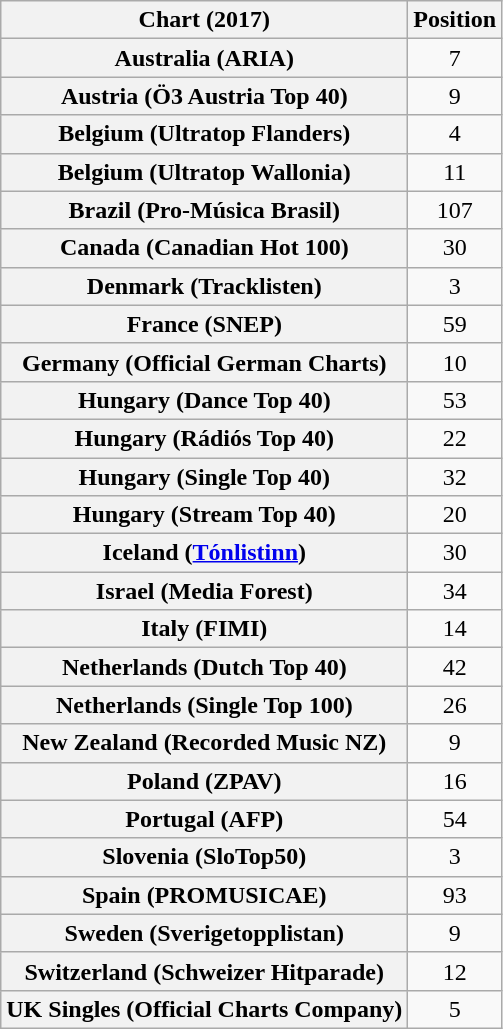<table class="wikitable sortable plainrowheaders" style="text-align:center">
<tr>
<th>Chart (2017)</th>
<th>Position</th>
</tr>
<tr>
<th scope="row">Australia (ARIA)</th>
<td>7</td>
</tr>
<tr>
<th scope="row">Austria (Ö3 Austria Top 40)</th>
<td>9</td>
</tr>
<tr>
<th scope="row">Belgium (Ultratop Flanders)</th>
<td>4</td>
</tr>
<tr>
<th scope="row">Belgium (Ultratop Wallonia)</th>
<td>11</td>
</tr>
<tr>
<th scope="row">Brazil (Pro-Música Brasil)</th>
<td>107</td>
</tr>
<tr>
<th scope="row">Canada (Canadian Hot 100)</th>
<td>30</td>
</tr>
<tr>
<th scope="row">Denmark (Tracklisten)</th>
<td>3</td>
</tr>
<tr>
<th scope="row">France (SNEP)</th>
<td>59</td>
</tr>
<tr>
<th scope="row">Germany (Official German Charts)</th>
<td>10</td>
</tr>
<tr>
<th scope="row">Hungary (Dance Top 40)</th>
<td>53</td>
</tr>
<tr>
<th scope="row">Hungary (Rádiós Top 40)</th>
<td>22</td>
</tr>
<tr>
<th scope="row">Hungary (Single Top 40)</th>
<td>32</td>
</tr>
<tr>
<th scope="row">Hungary (Stream Top 40)</th>
<td>20</td>
</tr>
<tr>
<th scope="row">Iceland (<a href='#'>Tónlistinn</a>)</th>
<td>30</td>
</tr>
<tr>
<th scope="row">Israel (Media Forest)</th>
<td>34</td>
</tr>
<tr>
<th scope="row">Italy (FIMI)</th>
<td>14</td>
</tr>
<tr>
<th scope="row">Netherlands (Dutch Top 40)</th>
<td>42</td>
</tr>
<tr>
<th scope="row">Netherlands (Single Top 100)</th>
<td>26</td>
</tr>
<tr>
<th scope="row">New Zealand (Recorded Music NZ)</th>
<td>9</td>
</tr>
<tr>
<th scope="row">Poland (ZPAV)</th>
<td>16</td>
</tr>
<tr>
<th scope="row">Portugal (AFP)</th>
<td>54</td>
</tr>
<tr>
<th scope="row">Slovenia (SloTop50)</th>
<td>3</td>
</tr>
<tr>
<th scope="row">Spain (PROMUSICAE)</th>
<td>93</td>
</tr>
<tr>
<th scope="row">Sweden (Sverigetopplistan)</th>
<td>9</td>
</tr>
<tr>
<th scope="row">Switzerland (Schweizer Hitparade)</th>
<td>12</td>
</tr>
<tr>
<th scope="row">UK Singles (Official Charts Company)</th>
<td>5</td>
</tr>
</table>
